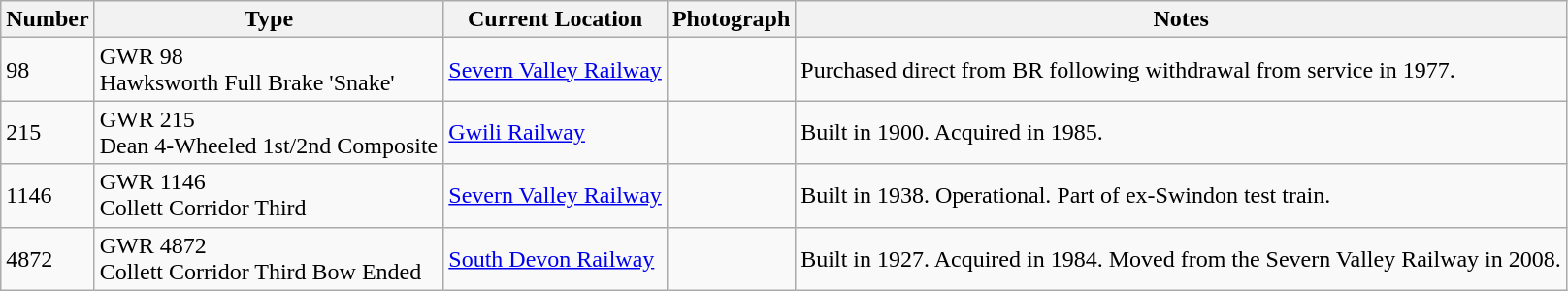<table class="wikitable">
<tr>
<th>Number</th>
<th>Type</th>
<th>Current Location</th>
<th>Photograph</th>
<th>Notes</th>
</tr>
<tr>
<td>98</td>
<td>GWR 98<br>Hawksworth Full Brake 'Snake'</td>
<td><a href='#'>Severn Valley Railway</a></td>
<td></td>
<td>Purchased direct from BR following withdrawal from service in 1977.</td>
</tr>
<tr>
<td>215</td>
<td>GWR 215<br>Dean 4-Wheeled 1st/2nd Composite</td>
<td><a href='#'>Gwili Railway</a></td>
<td></td>
<td>Built in 1900. Acquired in 1985.</td>
</tr>
<tr>
<td>1146</td>
<td>GWR 1146<br>Collett Corridor Third</td>
<td><a href='#'>Severn Valley Railway</a></td>
<td></td>
<td>Built in 1938. Operational. Part of ex-Swindon test train.</td>
</tr>
<tr>
<td>4872</td>
<td>GWR 4872<br>Collett Corridor Third Bow Ended</td>
<td><a href='#'>South Devon Railway</a></td>
<td></td>
<td>Built in 1927. Acquired in 1984. Moved from the Severn Valley Railway in 2008.</td>
</tr>
</table>
